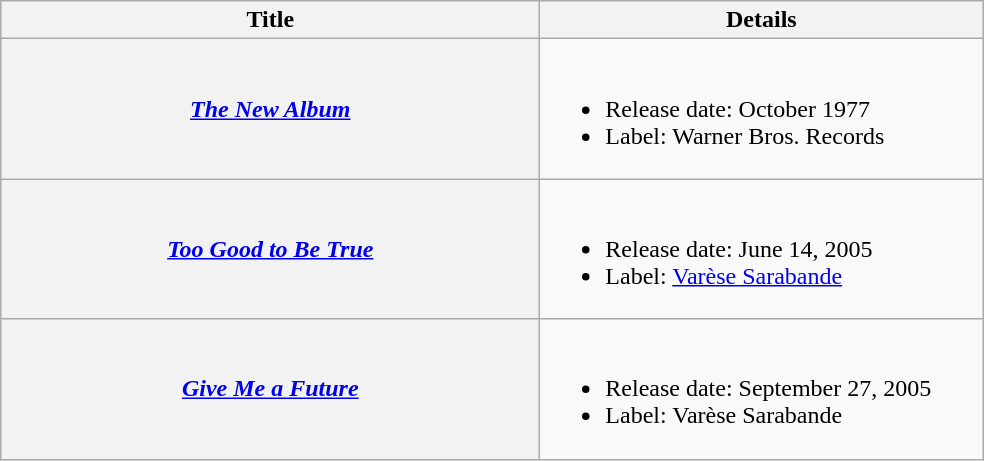<table class="wikitable plainrowheaders">
<tr>
<th style="width:22em;">Title</th>
<th style="width:18em;">Details</th>
</tr>
<tr>
<th scope="row"><em><a href='#'>The New Album</a></em></th>
<td><br><ul><li>Release date: October 1977</li><li>Label: Warner Bros. Records</li></ul></td>
</tr>
<tr>
<th scope="row"><em><a href='#'>Too Good to Be True</a></em></th>
<td><br><ul><li>Release date: June 14, 2005</li><li>Label: <a href='#'>Varèse Sarabande</a></li></ul></td>
</tr>
<tr>
<th scope="row"><em><a href='#'>Give Me a Future</a></em></th>
<td><br><ul><li>Release date: September 27, 2005</li><li>Label: Varèse Sarabande</li></ul></td>
</tr>
</table>
